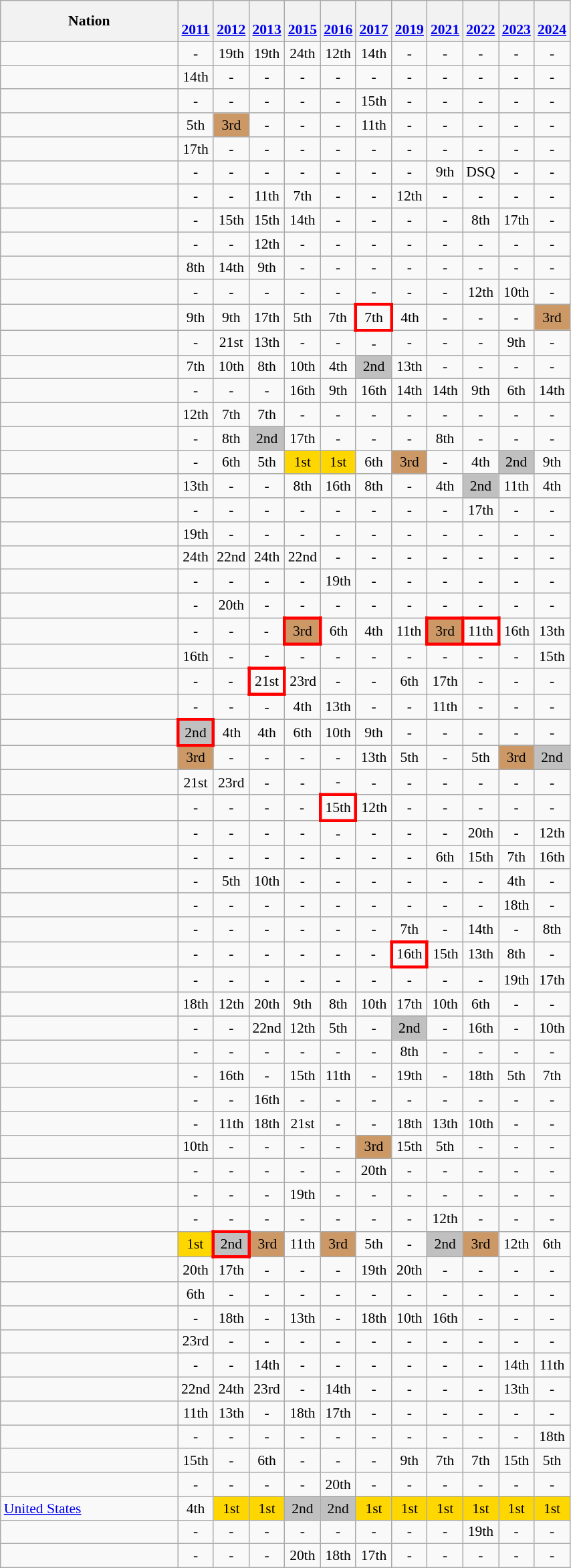<table class="wikitable" style="text-align:center; font-size:90%;">
<tr>
<th width=170>Nation</th>
<th><br><a href='#'>2011</a></th>
<th><br><a href='#'>2012</a></th>
<th><br><a href='#'>2013</a></th>
<th><br><a href='#'>2015</a></th>
<th><br><a href='#'>2016</a></th>
<th><br><a href='#'>2017</a></th>
<th><br><a href='#'>2019</a></th>
<th><br><a href='#'>2021</a></th>
<th><br><a href='#'>2022</a></th>
<th><br><a href='#'>2023</a></th>
<th><br><a href='#'>2024</a></th>
</tr>
<tr>
<td align=left></td>
<td>-</td>
<td>19th</td>
<td>19th</td>
<td>24th</td>
<td>12th</td>
<td>14th</td>
<td>-</td>
<td>-</td>
<td>-</td>
<td>-</td>
<td>-</td>
</tr>
<tr>
<td align=left></td>
<td>14th</td>
<td>-</td>
<td>-</td>
<td>-</td>
<td>-</td>
<td>-</td>
<td>-</td>
<td>-</td>
<td>-</td>
<td>-</td>
<td>-</td>
</tr>
<tr>
<td align=left></td>
<td>-</td>
<td>-</td>
<td>-</td>
<td>-</td>
<td>-</td>
<td>15th</td>
<td>-</td>
<td>-</td>
<td>-</td>
<td>-</td>
<td>-</td>
</tr>
<tr>
<td align=left></td>
<td>5th</td>
<td bgcolor=#cc9966>3rd</td>
<td>-</td>
<td>-</td>
<td>-</td>
<td>11th</td>
<td>-</td>
<td>-</td>
<td>-</td>
<td>-</td>
<td>-</td>
</tr>
<tr>
<td align=left></td>
<td>17th</td>
<td>-</td>
<td>-</td>
<td>-</td>
<td>-</td>
<td>-</td>
<td>-</td>
<td>-</td>
<td>-</td>
<td>-</td>
<td>-</td>
</tr>
<tr>
<td align=left></td>
<td>-</td>
<td>-</td>
<td>-</td>
<td>-</td>
<td>-</td>
<td>-</td>
<td>-</td>
<td>9th</td>
<td>DSQ</td>
<td>-</td>
<td>-</td>
</tr>
<tr>
<td align=left></td>
<td>-</td>
<td>-</td>
<td>11th</td>
<td>7th</td>
<td>-</td>
<td>-</td>
<td>12th</td>
<td>-</td>
<td>-</td>
<td>-</td>
<td>-</td>
</tr>
<tr>
<td align=left></td>
<td>-</td>
<td>15th</td>
<td>15th</td>
<td>14th</td>
<td>-</td>
<td>-</td>
<td>-</td>
<td>-</td>
<td>8th</td>
<td>17th</td>
<td>-</td>
</tr>
<tr>
<td align=left></td>
<td>-</td>
<td>-</td>
<td>12th</td>
<td>-</td>
<td>-</td>
<td>-</td>
<td>-</td>
<td>-</td>
<td>-</td>
<td>-</td>
<td>-</td>
</tr>
<tr>
<td align=left></td>
<td>8th</td>
<td>14th</td>
<td>9th</td>
<td>-</td>
<td>-</td>
<td>-</td>
<td>-</td>
<td>-</td>
<td>-</td>
<td>-</td>
<td>-</td>
</tr>
<tr>
<td align=left></td>
<td>-</td>
<td>-</td>
<td>-</td>
<td>-</td>
<td>-</td>
<td>-</td>
<td>-</td>
<td>-</td>
<td>12th</td>
<td>10th</td>
<td>-</td>
</tr>
<tr>
<td align=left></td>
<td>9th</td>
<td>9th</td>
<td>17th</td>
<td>5th</td>
<td>7th</td>
<td style="border: 3px solid red">7th</td>
<td>4th</td>
<td>-</td>
<td>-</td>
<td>-</td>
<td bgcolor=#cc9966>3rd</td>
</tr>
<tr>
<td align=left></td>
<td>-</td>
<td>21st</td>
<td>13th</td>
<td>-</td>
<td>-</td>
<td>-</td>
<td>-</td>
<td>-</td>
<td>-</td>
<td>9th</td>
<td>-</td>
</tr>
<tr>
<td align=left></td>
<td>7th</td>
<td>10th</td>
<td>8th</td>
<td>10th</td>
<td>4th</td>
<td bgcolor=silver>2nd</td>
<td>13th</td>
<td>-</td>
<td>-</td>
<td>-</td>
<td>-</td>
</tr>
<tr>
<td align=left></td>
<td>-</td>
<td>-</td>
<td>-</td>
<td>16th</td>
<td>9th</td>
<td>16th</td>
<td>14th</td>
<td>14th</td>
<td>9th</td>
<td>6th</td>
<td>14th</td>
</tr>
<tr>
<td align=left></td>
<td>12th</td>
<td>7th</td>
<td>7th</td>
<td>-</td>
<td>-</td>
<td>-</td>
<td>-</td>
<td>-</td>
<td>-</td>
<td>-</td>
<td>-</td>
</tr>
<tr>
<td align=left></td>
<td>-</td>
<td>8th</td>
<td bgcolor=silver>2nd</td>
<td>17th</td>
<td>-</td>
<td>-</td>
<td>-</td>
<td>8th</td>
<td>-</td>
<td>-</td>
<td>-</td>
</tr>
<tr>
<td align=left></td>
<td>-</td>
<td>6th</td>
<td>5th</td>
<td bgcolor=gold>1st</td>
<td bgcolor=gold>1st</td>
<td>6th</td>
<td bgcolor=#cc9966>3rd</td>
<td>-</td>
<td>4th</td>
<td bgcolor=silver>2nd</td>
<td>9th</td>
</tr>
<tr>
<td align=left></td>
<td>13th</td>
<td>-</td>
<td>-</td>
<td>8th</td>
<td>16th</td>
<td>8th</td>
<td>-</td>
<td>4th</td>
<td bgcolor=silver>2nd</td>
<td>11th</td>
<td>4th</td>
</tr>
<tr>
<td align=left></td>
<td>-</td>
<td>-</td>
<td>-</td>
<td>-</td>
<td>-</td>
<td>-</td>
<td>-</td>
<td>-</td>
<td>17th</td>
<td>-</td>
<td>-</td>
</tr>
<tr>
<td align=left></td>
<td>19th</td>
<td>-</td>
<td>-</td>
<td>-</td>
<td>-</td>
<td>-</td>
<td>-</td>
<td>-</td>
<td>-</td>
<td>-</td>
<td>-</td>
</tr>
<tr>
<td align=left></td>
<td>24th</td>
<td>22nd</td>
<td>24th</td>
<td>22nd</td>
<td>-</td>
<td>-</td>
<td>-</td>
<td>-</td>
<td>-</td>
<td>-</td>
<td>-</td>
</tr>
<tr>
<td align=left></td>
<td>-</td>
<td>-</td>
<td>-</td>
<td>-</td>
<td>19th</td>
<td>-</td>
<td>-</td>
<td>-</td>
<td>-</td>
<td>-</td>
<td>-</td>
</tr>
<tr>
<td align=left></td>
<td>-</td>
<td>20th</td>
<td>-</td>
<td>-</td>
<td>-</td>
<td>-</td>
<td>-</td>
<td>-</td>
<td>-</td>
<td>-</td>
<td>-</td>
</tr>
<tr>
<td align=left></td>
<td>-</td>
<td>-</td>
<td>-</td>
<td style="border: 3px solid red" bgcolor=#cc9966>3rd</td>
<td>6th</td>
<td>4th</td>
<td>11th</td>
<td style="border: 3px solid red" bgcolor=#cc9966>3rd</td>
<td style="border: 3px solid red">11th</td>
<td>16th</td>
<td>13th</td>
</tr>
<tr>
<td align=left></td>
<td>16th</td>
<td>-</td>
<td>-</td>
<td>-</td>
<td>-</td>
<td>-</td>
<td>-</td>
<td>-</td>
<td>-</td>
<td>-</td>
<td>15th</td>
</tr>
<tr>
<td align=left></td>
<td>-</td>
<td>-</td>
<td style="border: 3px solid red">21st</td>
<td>23rd</td>
<td>-</td>
<td>-</td>
<td>6th</td>
<td>17th</td>
<td>-</td>
<td>-</td>
<td>-</td>
</tr>
<tr>
<td align=left></td>
<td>-</td>
<td>-</td>
<td>-</td>
<td>4th</td>
<td>13th</td>
<td>-</td>
<td>-</td>
<td>11th</td>
<td>-</td>
<td>-</td>
<td>-</td>
</tr>
<tr>
<td align=left></td>
<td style="border: 3px solid red" bgcolor=silver>2nd</td>
<td>4th</td>
<td>4th</td>
<td>6th</td>
<td>10th</td>
<td>9th</td>
<td>-</td>
<td>-</td>
<td>-</td>
<td>-</td>
<td>-</td>
</tr>
<tr>
<td align=left></td>
<td bgcolor=#cc9966>3rd</td>
<td>-</td>
<td>-</td>
<td>-</td>
<td>-</td>
<td>13th</td>
<td>5th</td>
<td>-</td>
<td>5th</td>
<td bgcolor=#cc9966>3rd</td>
<td bgcolor=silver>2nd</td>
</tr>
<tr>
<td align=left></td>
<td>21st</td>
<td>23rd</td>
<td>-</td>
<td>-</td>
<td>-</td>
<td>-</td>
<td>-</td>
<td>-</td>
<td>-</td>
<td>-</td>
<td>-</td>
</tr>
<tr>
<td align=left></td>
<td>-</td>
<td>-</td>
<td>-</td>
<td>-</td>
<td style="border: 3px solid red">15th</td>
<td>12th</td>
<td>-</td>
<td>-</td>
<td>-</td>
<td>-</td>
<td>-</td>
</tr>
<tr>
<td align=left></td>
<td>-</td>
<td>-</td>
<td>-</td>
<td>-</td>
<td>-</td>
<td>-</td>
<td>-</td>
<td>-</td>
<td>20th</td>
<td>-</td>
<td>12th</td>
</tr>
<tr>
<td align=left></td>
<td>-</td>
<td>-</td>
<td>-</td>
<td>-</td>
<td>-</td>
<td>-</td>
<td>-</td>
<td>6th</td>
<td>15th</td>
<td>7th</td>
<td>16th</td>
</tr>
<tr>
<td align=left></td>
<td>-</td>
<td>5th</td>
<td>10th</td>
<td>-</td>
<td>-</td>
<td>-</td>
<td>-</td>
<td>-</td>
<td>-</td>
<td>4th</td>
<td>-</td>
</tr>
<tr>
<td align=left></td>
<td>-</td>
<td>-</td>
<td>-</td>
<td>-</td>
<td>-</td>
<td>-</td>
<td>-</td>
<td>-</td>
<td>-</td>
<td>18th</td>
<td>-</td>
</tr>
<tr>
<td align=left></td>
<td>-</td>
<td>-</td>
<td>-</td>
<td>-</td>
<td>-</td>
<td>-</td>
<td>7th</td>
<td>-</td>
<td>14th</td>
<td>-</td>
<td>8th</td>
</tr>
<tr>
<td align=left></td>
<td>-</td>
<td>-</td>
<td>-</td>
<td>-</td>
<td>-</td>
<td>-</td>
<td style="border: 3px solid red">16th</td>
<td>15th</td>
<td>13th</td>
<td>8th</td>
<td>-</td>
</tr>
<tr>
<td align=left></td>
<td>-</td>
<td>-</td>
<td>-</td>
<td>-</td>
<td>-</td>
<td>-</td>
<td>-</td>
<td>-</td>
<td>-</td>
<td>19th</td>
<td>17th</td>
</tr>
<tr>
<td align=left></td>
<td>18th</td>
<td>12th</td>
<td>20th</td>
<td>9th</td>
<td>8th</td>
<td>10th</td>
<td>17th</td>
<td>10th</td>
<td>6th</td>
<td>-</td>
<td>-</td>
</tr>
<tr>
<td align=left></td>
<td>-</td>
<td>-</td>
<td>22nd</td>
<td>12th</td>
<td>5th</td>
<td>-</td>
<td bgcolor=silver>2nd</td>
<td>-</td>
<td>16th</td>
<td>-</td>
<td>10th</td>
</tr>
<tr>
<td align=left></td>
<td>-</td>
<td>-</td>
<td>-</td>
<td>-</td>
<td>-</td>
<td>-</td>
<td>8th</td>
<td>-</td>
<td>-</td>
<td>-</td>
<td>-</td>
</tr>
<tr>
<td align=left></td>
<td>-</td>
<td>16th</td>
<td>-</td>
<td>15th</td>
<td>11th</td>
<td>-</td>
<td>19th</td>
<td>-</td>
<td>18th</td>
<td>5th</td>
<td>7th</td>
</tr>
<tr>
<td align=left></td>
<td>-</td>
<td>-</td>
<td>16th</td>
<td>-</td>
<td>-</td>
<td>-</td>
<td>-</td>
<td>-</td>
<td>-</td>
<td>-</td>
<td>-</td>
</tr>
<tr>
<td align=left></td>
<td>-</td>
<td>11th</td>
<td>18th</td>
<td>21st</td>
<td>-</td>
<td>-</td>
<td>18th</td>
<td>13th</td>
<td>10th</td>
<td>-</td>
<td>-</td>
</tr>
<tr>
<td align=left></td>
<td>10th</td>
<td>-</td>
<td>-</td>
<td>-</td>
<td>-</td>
<td bgcolor=#cc9966>3rd</td>
<td>15th</td>
<td>5th</td>
<td>-</td>
<td>-</td>
<td>-</td>
</tr>
<tr>
<td align=left></td>
<td>-</td>
<td>-</td>
<td>-</td>
<td>-</td>
<td>-</td>
<td>20th</td>
<td>-</td>
<td>-</td>
<td>-</td>
<td>-</td>
<td>-</td>
</tr>
<tr>
<td align=left></td>
<td>-</td>
<td>-</td>
<td>-</td>
<td>19th</td>
<td>-</td>
<td>-</td>
<td>-</td>
<td>-</td>
<td>-</td>
<td>-</td>
<td>-</td>
</tr>
<tr>
<td align=left></td>
<td>-</td>
<td>-</td>
<td>-</td>
<td>-</td>
<td>-</td>
<td>-</td>
<td>-</td>
<td>12th</td>
<td>-</td>
<td>-</td>
<td>-</td>
</tr>
<tr>
<td align=left></td>
<td bgcolor=gold>1st</td>
<td style="border: 3px solid red" bgcolor=silver>2nd</td>
<td bgcolor=#cc9966>3rd</td>
<td>11th</td>
<td bgcolor=#cc9966>3rd</td>
<td>5th</td>
<td>-</td>
<td bgcolor=silver>2nd</td>
<td bgcolor=#cc9966>3rd</td>
<td>12th</td>
<td>6th</td>
</tr>
<tr>
<td align=left></td>
<td>20th</td>
<td>17th</td>
<td>-</td>
<td>-</td>
<td>-</td>
<td>19th</td>
<td>20th</td>
<td>-</td>
<td>-</td>
<td>-</td>
<td>-</td>
</tr>
<tr>
<td align=left></td>
<td>6th</td>
<td>-</td>
<td>-</td>
<td>-</td>
<td>-</td>
<td>-</td>
<td>-</td>
<td>-</td>
<td>-</td>
<td>-</td>
<td>-</td>
</tr>
<tr>
<td align=left></td>
<td>-</td>
<td>18th</td>
<td>-</td>
<td>13th</td>
<td>-</td>
<td>18th</td>
<td>10th</td>
<td>16th</td>
<td>-</td>
<td>-</td>
<td>-</td>
</tr>
<tr>
<td align=left></td>
<td>23rd</td>
<td>-</td>
<td>-</td>
<td>-</td>
<td>-</td>
<td>-</td>
<td>-</td>
<td>-</td>
<td>-</td>
<td>-</td>
<td>-</td>
</tr>
<tr>
<td align=left></td>
<td>-</td>
<td>-</td>
<td>14th</td>
<td>-</td>
<td>-</td>
<td>-</td>
<td>-</td>
<td>-</td>
<td>-</td>
<td>14th</td>
<td>11th</td>
</tr>
<tr>
<td align=left></td>
<td>22nd</td>
<td>24th</td>
<td>23rd</td>
<td>-</td>
<td>14th</td>
<td>-</td>
<td>-</td>
<td>-</td>
<td>-</td>
<td>13th</td>
<td>-</td>
</tr>
<tr>
<td align=left></td>
<td>11th</td>
<td>13th</td>
<td>-</td>
<td>18th</td>
<td>17th</td>
<td>-</td>
<td>-</td>
<td>-</td>
<td>-</td>
<td>-</td>
<td>-</td>
</tr>
<tr>
<td align=left></td>
<td>-</td>
<td>-</td>
<td>-</td>
<td>-</td>
<td>-</td>
<td>-</td>
<td>-</td>
<td>-</td>
<td>-</td>
<td>-</td>
<td>18th</td>
</tr>
<tr>
<td align=left></td>
<td>15th</td>
<td>-</td>
<td>6th</td>
<td>-</td>
<td>-</td>
<td>-</td>
<td>9th</td>
<td>7th</td>
<td>7th</td>
<td>15th</td>
<td>5th</td>
</tr>
<tr>
<td align=left></td>
<td>-</td>
<td>-</td>
<td>-</td>
<td>-</td>
<td>20th</td>
<td>-</td>
<td>-</td>
<td>-</td>
<td>-</td>
<td>-</td>
<td>-</td>
</tr>
<tr>
<td align=left> <a href='#'>United States</a></td>
<td>4th</td>
<td bgcolor=gold>1st</td>
<td bgcolor=gold>1st</td>
<td bgcolor=silver>2nd</td>
<td bgcolor=silver>2nd</td>
<td bgcolor=gold>1st</td>
<td bgcolor=gold>1st</td>
<td bgcolor=gold>1st</td>
<td bgcolor=gold>1st</td>
<td bgcolor=gold>1st</td>
<td bgcolor=gold>1st</td>
</tr>
<tr>
<td align=left></td>
<td>-</td>
<td>-</td>
<td>-</td>
<td>-</td>
<td>-</td>
<td>-</td>
<td>-</td>
<td>-</td>
<td>19th</td>
<td>-</td>
<td>-</td>
</tr>
<tr>
<td align=left></td>
<td>-</td>
<td>-</td>
<td>-</td>
<td>20th</td>
<td>18th</td>
<td>17th</td>
<td>-</td>
<td>-</td>
<td>-</td>
<td>-</td>
<td>-</td>
</tr>
</table>
